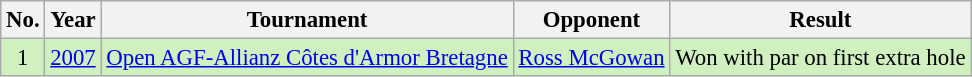<table class="wikitable" style="font-size:95%;">
<tr>
<th>No.</th>
<th>Year</th>
<th>Tournament</th>
<th>Opponent</th>
<th>Result</th>
</tr>
<tr style="background:#D0F0C0;">
<td align=center>1</td>
<td><a href='#'>2007</a></td>
<td><a href='#'>Open AGF-Allianz Côtes d'Armor Bretagne</a></td>
<td> <a href='#'>Ross McGowan</a></td>
<td>Won with par on first extra hole</td>
</tr>
</table>
